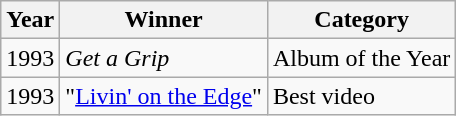<table class="wikitable">
<tr>
<th>Year</th>
<th>Winner</th>
<th>Category</th>
</tr>
<tr>
<td>1993</td>
<td><em>Get a Grip</em></td>
<td>Album of the Year</td>
</tr>
<tr>
<td>1993</td>
<td>"<a href='#'>Livin' on the Edge</a>"</td>
<td>Best video</td>
</tr>
</table>
